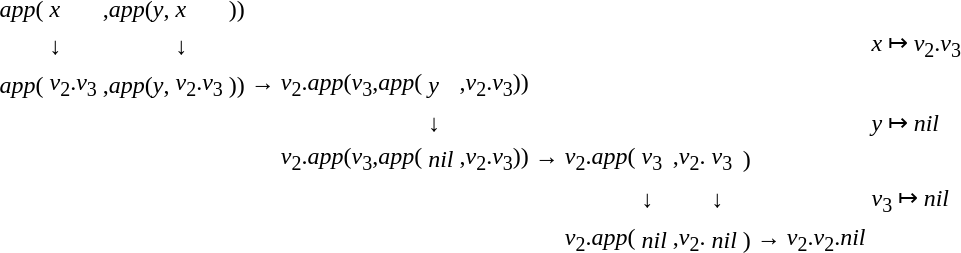<table>
<tr>
<td><em>app</em>(</td>
<td><em>x</em></td>
<td>,<em>app</em>(<em>y</em>,</td>
<td><em>x</em></td>
<td>))</td>
</tr>
<tr>
<td></td>
<td>↓</td>
<td></td>
<td>↓</td>
<td></td>
<td></td>
<td></td>
<td></td>
<td></td>
<td></td>
<td></td>
<td></td>
<td></td>
<td></td>
<td></td>
<td></td>
<td></td>
<td><em>x</em> ↦ <em>v</em><sub>2</sub>.<em>v</em><sub>3</sub></td>
</tr>
<tr>
<td><em>app</em>(</td>
<td><em>v</em><sub>2</sub>.<em>v</em><sub>3</sub></td>
<td>,<em>app</em>(<em>y</em>,</td>
<td><em>v</em><sub>2</sub>.<em>v</em><sub>3</sub></td>
<td>))</td>
<td>→</td>
<td><em>v</em><sub>2</sub>.<em>app</em>(<em>v</em><sub>3</sub>,<em>app</em>(</td>
<td><em>y</em></td>
<td>,<em>v</em><sub>2</sub>.<em>v</em><sub>3</sub>))</td>
</tr>
<tr>
<td></td>
<td></td>
<td></td>
<td></td>
<td></td>
<td></td>
<td></td>
<td>↓</td>
<td></td>
<td></td>
<td></td>
<td></td>
<td></td>
<td></td>
<td></td>
<td></td>
<td></td>
<td><em>y</em> ↦ <em>nil</em></td>
</tr>
<tr>
<td></td>
<td></td>
<td></td>
<td></td>
<td></td>
<td></td>
<td><em>v</em><sub>2</sub>.<em>app</em>(<em>v</em><sub>3</sub>,<em>app</em>(</td>
<td><em>nil</em></td>
<td>,<em>v</em><sub>2</sub>.<em>v</em><sub>3</sub>))</td>
<td>→</td>
<td><em>v</em><sub>2</sub>.<em>app</em>(</td>
<td><em>v</em><sub>3</sub></td>
<td>,<em>v</em><sub>2</sub>.</td>
<td><em>v</em><sub>3</sub></td>
<td>)</td>
</tr>
<tr>
<td></td>
<td></td>
<td></td>
<td></td>
<td></td>
<td></td>
<td></td>
<td></td>
<td></td>
<td></td>
<td></td>
<td>↓</td>
<td></td>
<td>↓</td>
<td></td>
<td></td>
<td></td>
<td><em>v</em><sub>3</sub> ↦ <em>nil</em></td>
</tr>
<tr>
<td></td>
<td></td>
<td></td>
<td></td>
<td></td>
<td></td>
<td></td>
<td></td>
<td></td>
<td></td>
<td><em>v</em><sub>2</sub>.<em>app</em>(</td>
<td><em>nil</em></td>
<td>,<em>v</em><sub>2</sub>.</td>
<td><em>nil</em></td>
<td>)</td>
<td>→</td>
<td><em>v</em><sub>2</sub>.<em>v</em><sub>2</sub>.<em>nil</em></td>
</tr>
</table>
